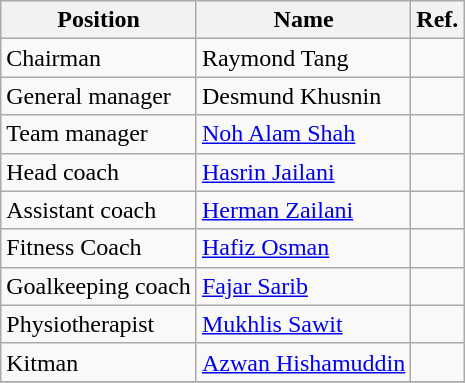<table class="wikitable">
<tr>
<th>Position</th>
<th>Name</th>
<th>Ref.</th>
</tr>
<tr>
<td>Chairman</td>
<td> Raymond Tang</td>
<td></td>
</tr>
<tr>
<td>General manager</td>
<td> Desmund Khusnin</td>
<td></td>
</tr>
<tr>
<td>Team manager</td>
<td> <a href='#'>Noh Alam Shah</a></td>
<td></td>
</tr>
<tr>
<td>Head coach</td>
<td> <a href='#'>Hasrin Jailani</a></td>
<td></td>
</tr>
<tr>
<td>Assistant coach</td>
<td> <a href='#'>Herman Zailani</a></td>
<td></td>
</tr>
<tr>
<td>Fitness Coach</td>
<td> <a href='#'>Hafiz Osman</a></td>
<td></td>
</tr>
<tr>
<td>Goalkeeping coach</td>
<td> <a href='#'>Fajar Sarib</a></td>
<td></td>
</tr>
<tr>
<td>Physiotherapist</td>
<td><a href='#'>Mukhlis Sawit</a></td>
<td></td>
</tr>
<tr>
<td>Kitman</td>
<td> <a href='#'>Azwan Hishamuddin</a></td>
<td></td>
</tr>
<tr>
</tr>
</table>
